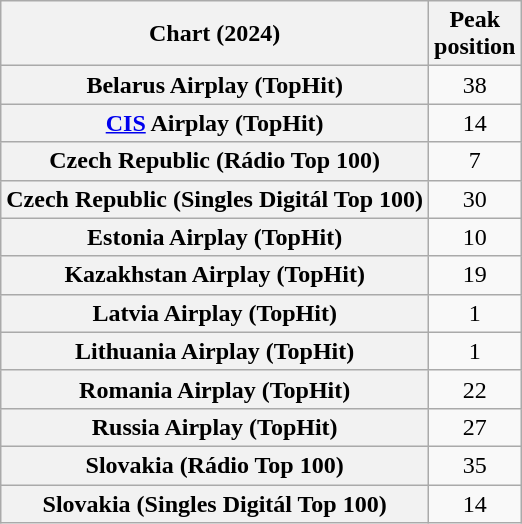<table class="wikitable sortable plainrowheaders" style="text-align:center">
<tr>
<th scope="col">Chart (2024)</th>
<th scope="col">Peak<br>position</th>
</tr>
<tr>
<th scope="row">Belarus Airplay (TopHit)</th>
<td>38</td>
</tr>
<tr>
<th scope="row"><a href='#'>CIS</a> Airplay (TopHit)</th>
<td>14</td>
</tr>
<tr>
<th scope="row">Czech Republic (Rádio Top 100)</th>
<td>7</td>
</tr>
<tr>
<th scope="row">Czech Republic (Singles Digitál Top 100)</th>
<td>30</td>
</tr>
<tr>
<th scope="row">Estonia Airplay (TopHit)</th>
<td>10</td>
</tr>
<tr>
<th scope="row">Kazakhstan Airplay (TopHit)</th>
<td>19</td>
</tr>
<tr>
<th scope="row">Latvia Airplay (TopHit)</th>
<td>1</td>
</tr>
<tr>
<th scope="row">Lithuania Airplay (TopHit)</th>
<td>1</td>
</tr>
<tr>
<th scope="row">Romania Airplay (TopHit)</th>
<td>22</td>
</tr>
<tr>
<th scope="row">Russia Airplay (TopHit)</th>
<td>27</td>
</tr>
<tr>
<th scope="row">Slovakia (Rádio Top 100)</th>
<td>35</td>
</tr>
<tr>
<th scope="row">Slovakia (Singles Digitál Top 100)</th>
<td>14</td>
</tr>
</table>
